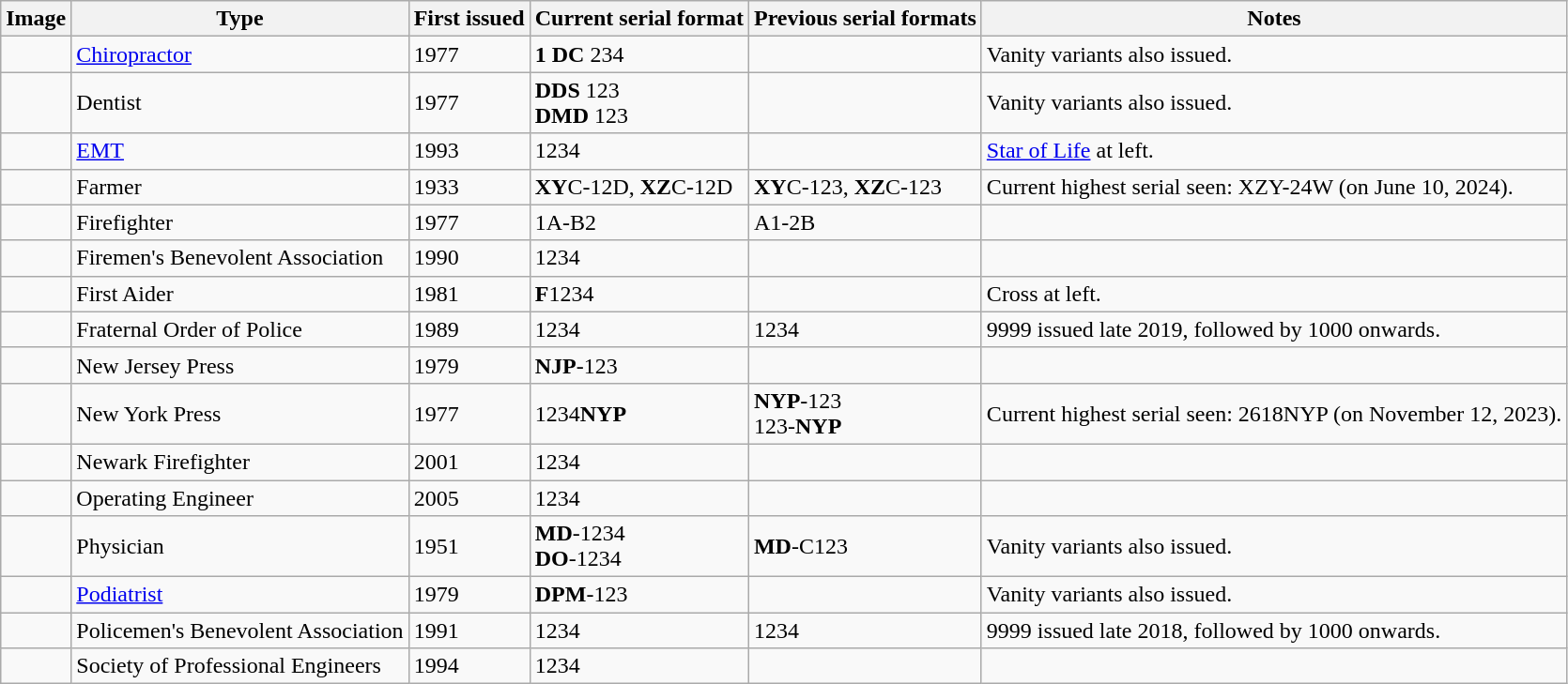<table class="wikitable sortable">
<tr>
<th>Image</th>
<th>Type</th>
<th>First issued</th>
<th>Current serial format</th>
<th>Previous serial formats</th>
<th>Notes</th>
</tr>
<tr>
<td></td>
<td><a href='#'>Chiropractor</a></td>
<td>1977</td>
<td><strong>1 DC</strong> 234</td>
<td></td>
<td>Vanity variants also issued.</td>
</tr>
<tr>
<td></td>
<td>Dentist</td>
<td>1977</td>
<td><strong>DDS</strong> 123<br><strong>DMD</strong> 123</td>
<td></td>
<td>Vanity variants also issued.</td>
</tr>
<tr>
<td></td>
<td><a href='#'>EMT</a></td>
<td>1993</td>
<td>1234</td>
<td></td>
<td><a href='#'>Star of Life</a> at left.</td>
</tr>
<tr>
<td></td>
<td>Farmer</td>
<td>1933</td>
<td><strong>XY</strong>C-12D, <strong>XZ</strong>C-12D</td>
<td><strong>XY</strong>C-123, <strong>XZ</strong>C-123</td>
<td>Current highest serial seen: XZY-24W (on June 10, 2024).</td>
</tr>
<tr>
<td></td>
<td>Firefighter</td>
<td>1977</td>
<td>1A-B2</td>
<td>A1-2B</td>
<td></td>
</tr>
<tr>
<td></td>
<td>Firemen's Benevolent Association</td>
<td>1990</td>
<td>1234</td>
<td></td>
<td></td>
</tr>
<tr>
<td></td>
<td>First Aider</td>
<td>1981</td>
<td><strong>F</strong>1234</td>
<td></td>
<td>Cross at left.</td>
</tr>
<tr>
<td></td>
<td>Fraternal Order of Police</td>
<td>1989</td>
<td>1234</td>
<td>1234</td>
<td>9999 issued late 2019, followed by 1000 onwards.</td>
</tr>
<tr>
<td></td>
<td>New Jersey Press</td>
<td>1979</td>
<td><strong>NJP</strong>-123</td>
<td></td>
<td></td>
</tr>
<tr>
<td></td>
<td>New York Press</td>
<td>1977</td>
<td>1234<strong>NYP</strong></td>
<td><strong>NYP</strong>-123<br>123-<strong>NYP</strong></td>
<td>Current highest serial seen: 2618NYP (on November 12, 2023).</td>
</tr>
<tr>
<td></td>
<td>Newark Firefighter</td>
<td>2001</td>
<td>1234</td>
<td></td>
<td></td>
</tr>
<tr>
<td></td>
<td>Operating Engineer</td>
<td>2005</td>
<td>1234</td>
<td></td>
<td></td>
</tr>
<tr>
<td></td>
<td>Physician</td>
<td>1951</td>
<td><strong>MD</strong>-1234<br><strong>DO</strong>-1234</td>
<td><strong>MD</strong>-C123</td>
<td>Vanity variants also issued.</td>
</tr>
<tr>
<td></td>
<td><a href='#'>Podiatrist</a></td>
<td>1979</td>
<td><strong>DPM</strong>-123</td>
<td></td>
<td>Vanity variants also issued.</td>
</tr>
<tr>
<td></td>
<td>Policemen's Benevolent Association</td>
<td>1991</td>
<td>1234</td>
<td>1234</td>
<td>9999 issued late 2018, followed by 1000 onwards.</td>
</tr>
<tr>
<td></td>
<td>Society of Professional Engineers</td>
<td>1994</td>
<td>1234</td>
<td></td>
<td></td>
</tr>
</table>
